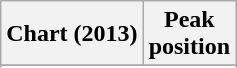<table class="wikitable sortable plainrowheaders" style="text-align:center">
<tr>
<th>Chart (2013)</th>
<th>Peak<br>position</th>
</tr>
<tr>
</tr>
<tr>
</tr>
<tr>
</tr>
<tr>
</tr>
<tr>
</tr>
</table>
